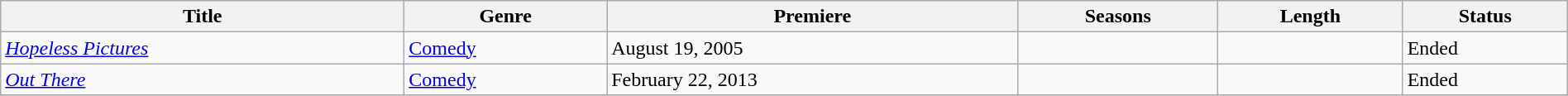<table class="wikitable sortable" style="width:100%">
<tr>
<th>Title</th>
<th>Genre</th>
<th>Premiere</th>
<th>Seasons</th>
<th>Length</th>
<th>Status</th>
</tr>
<tr>
<td><em><a href='#'>Hopeless Pictures</a></em></td>
<td><a href='#'>Comedy</a></td>
<td>August 19, 2005</td>
<td></td>
<td></td>
<td>Ended</td>
</tr>
<tr>
<td><em><a href='#'>Out There</a></em></td>
<td><a href='#'>Comedy</a></td>
<td>February 22, 2013</td>
<td></td>
<td></td>
<td>Ended</td>
</tr>
<tr>
</tr>
</table>
